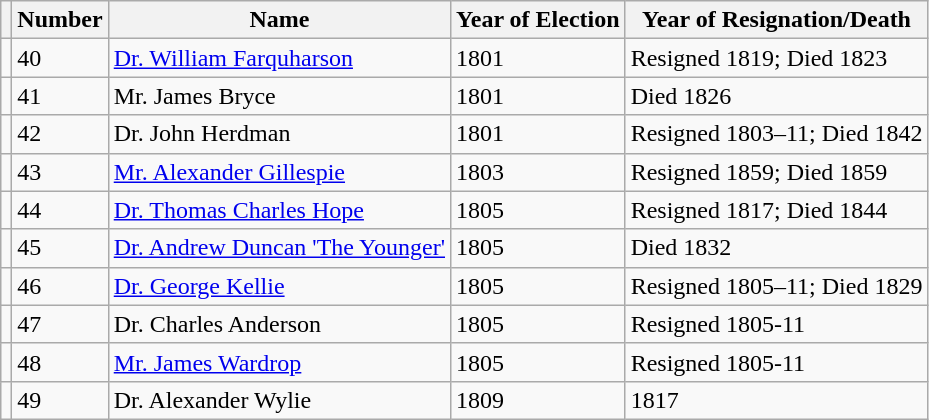<table class="wikitable">
<tr>
<th></th>
<th>Number</th>
<th>Name</th>
<th>Year of Election</th>
<th>Year of Resignation/Death</th>
</tr>
<tr>
<td></td>
<td>40</td>
<td><a href='#'>Dr. William Farquharson</a></td>
<td>1801</td>
<td>Resigned 1819; Died 1823</td>
</tr>
<tr>
<td></td>
<td>41</td>
<td>Mr. James Bryce</td>
<td>1801</td>
<td>Died 1826</td>
</tr>
<tr>
<td></td>
<td>42</td>
<td>Dr. John Herdman</td>
<td>1801</td>
<td>Resigned 1803–11; Died 1842</td>
</tr>
<tr>
<td></td>
<td>43</td>
<td><a href='#'>Mr. Alexander Gillespie</a></td>
<td>1803</td>
<td>Resigned 1859; Died 1859</td>
</tr>
<tr>
<td></td>
<td>44</td>
<td><a href='#'>Dr. Thomas Charles Hope</a></td>
<td>1805</td>
<td>Resigned 1817; Died 1844</td>
</tr>
<tr>
<td></td>
<td>45</td>
<td><a href='#'>Dr. Andrew Duncan 'The Younger'</a></td>
<td>1805</td>
<td>Died 1832</td>
</tr>
<tr>
<td></td>
<td>46</td>
<td><a href='#'>Dr. George Kellie</a></td>
<td>1805</td>
<td>Resigned 1805–11; Died 1829</td>
</tr>
<tr>
<td></td>
<td>47</td>
<td>Dr. Charles Anderson</td>
<td>1805</td>
<td>Resigned 1805-11</td>
</tr>
<tr>
<td></td>
<td>48</td>
<td><a href='#'>Mr. James Wardrop</a></td>
<td>1805</td>
<td>Resigned 1805-11</td>
</tr>
<tr>
<td></td>
<td>49</td>
<td>Dr. Alexander Wylie</td>
<td>1809</td>
<td>1817</td>
</tr>
</table>
